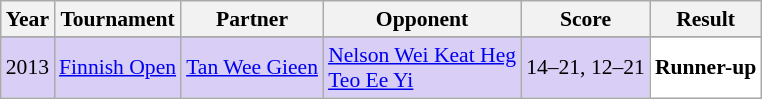<table class="sortable wikitable" style="font-size: 90%;">
<tr>
<th>Year</th>
<th>Tournament</th>
<th>Partner</th>
<th>Opponent</th>
<th>Score</th>
<th>Result</th>
</tr>
<tr>
</tr>
<tr style="background:#D8CEF6">
<td align="center">2013</td>
<td align="left"><a href='#'>Finnish Open</a></td>
<td align="left"> <a href='#'>Tan Wee Gieen</a></td>
<td align="left"> <a href='#'>Nelson Wei Keat Heg</a><br> <a href='#'>Teo Ee Yi</a></td>
<td align="left">14–21, 12–21</td>
<td style="text-align:left; background:white"> <strong>Runner-up</strong></td>
</tr>
</table>
